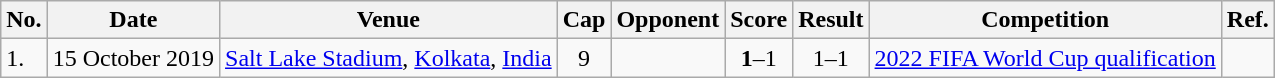<table class="wikitable" style="font-size:">
<tr>
<th>No.</th>
<th>Date</th>
<th>Venue</th>
<th>Cap</th>
<th>Opponent</th>
<th>Score</th>
<th>Result</th>
<th>Competition</th>
<th>Ref.</th>
</tr>
<tr>
<td>1.</td>
<td>15 October 2019</td>
<td><a href='#'>Salt Lake Stadium</a>, <a href='#'>Kolkata</a>, <a href='#'>India</a></td>
<td align=center>9</td>
<td></td>
<td align=center><strong>1</strong>–1</td>
<td align=center>1–1</td>
<td><a href='#'>2022 FIFA World Cup qualification</a></td>
<td></td>
</tr>
</table>
